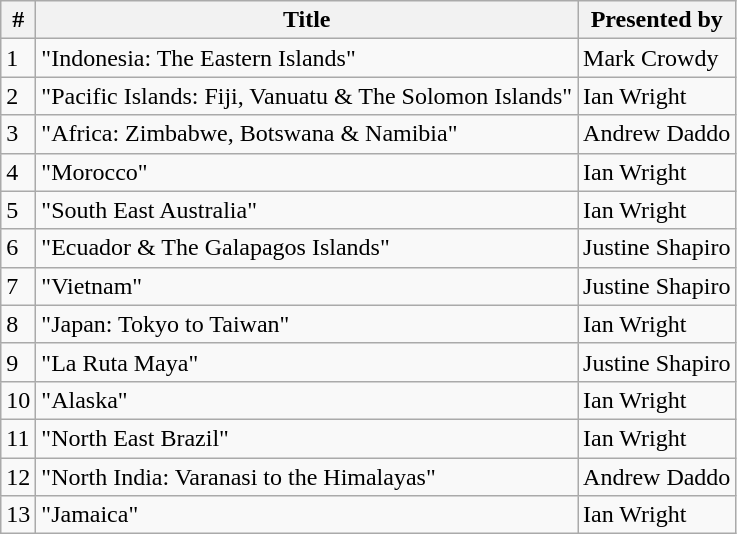<table class="wikitable">
<tr>
<th>#</th>
<th>Title</th>
<th>Presented by</th>
</tr>
<tr>
<td>1</td>
<td>"Indonesia: The Eastern Islands"</td>
<td>Mark Crowdy</td>
</tr>
<tr>
<td>2</td>
<td>"Pacific Islands: Fiji, Vanuatu & The Solomon Islands"</td>
<td>Ian Wright</td>
</tr>
<tr>
<td>3</td>
<td>"Africa: Zimbabwe, Botswana & Namibia"</td>
<td>Andrew Daddo</td>
</tr>
<tr>
<td>4</td>
<td>"Morocco"</td>
<td>Ian Wright</td>
</tr>
<tr>
<td>5</td>
<td>"South East Australia"</td>
<td>Ian Wright</td>
</tr>
<tr>
<td>6</td>
<td>"Ecuador & The Galapagos Islands"</td>
<td>Justine Shapiro</td>
</tr>
<tr>
<td>7</td>
<td>"Vietnam"</td>
<td>Justine Shapiro</td>
</tr>
<tr>
<td>8</td>
<td>"Japan: Tokyo to Taiwan"</td>
<td>Ian Wright</td>
</tr>
<tr>
<td>9</td>
<td>"La Ruta Maya"</td>
<td>Justine Shapiro</td>
</tr>
<tr>
<td>10</td>
<td>"Alaska"</td>
<td>Ian Wright</td>
</tr>
<tr>
<td>11</td>
<td>"North East Brazil"</td>
<td>Ian Wright</td>
</tr>
<tr>
<td>12</td>
<td>"North India: Varanasi to the Himalayas"</td>
<td>Andrew Daddo</td>
</tr>
<tr>
<td>13</td>
<td>"Jamaica"</td>
<td>Ian Wright</td>
</tr>
</table>
